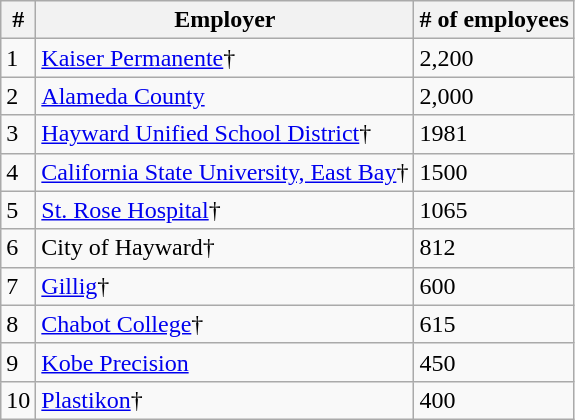<table class="wikitable">
<tr>
<th>#</th>
<th>Employer</th>
<th># of employees</th>
</tr>
<tr>
<td>1</td>
<td><a href='#'>Kaiser Permanente</a>†</td>
<td>2,200</td>
</tr>
<tr>
<td>2</td>
<td><a href='#'>Alameda County</a></td>
<td>2,000</td>
</tr>
<tr>
<td>3</td>
<td><a href='#'>Hayward Unified School District</a>†</td>
<td>1981</td>
</tr>
<tr>
<td>4</td>
<td><a href='#'>California State University, East Bay</a>†</td>
<td>1500</td>
</tr>
<tr>
<td>5</td>
<td><a href='#'>St. Rose Hospital</a>†</td>
<td>1065</td>
</tr>
<tr>
<td>6</td>
<td>City of Hayward†</td>
<td>812</td>
</tr>
<tr>
<td>7</td>
<td><a href='#'>Gillig</a>†</td>
<td>600</td>
</tr>
<tr>
<td>8</td>
<td><a href='#'>Chabot College</a>†</td>
<td>615</td>
</tr>
<tr>
<td>9</td>
<td><a href='#'>Kobe Precision</a></td>
<td>450</td>
</tr>
<tr>
<td>10</td>
<td><a href='#'>Plastikon</a>†</td>
<td>400</td>
</tr>
</table>
